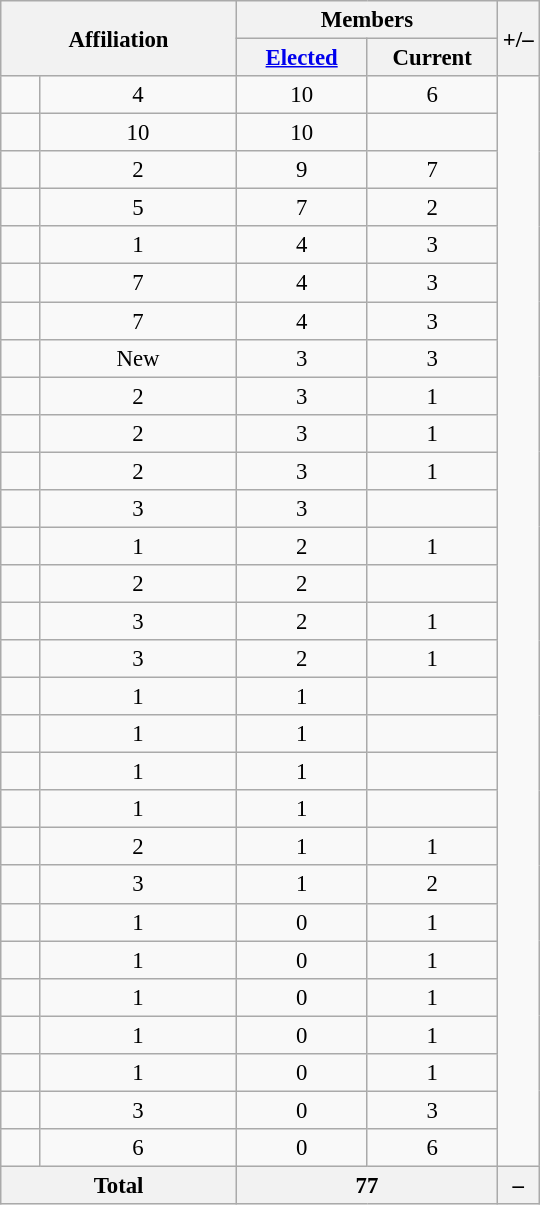<table class="wikitable" border="1" style="font-size: 95%; text-align: center;">
<tr>
<th colspan="2" rowspan="2" class="unsortable" style="text-align: center; vertical-align: middle; width: 150px;">Affiliation</th>
<th colspan="2" style="vertical-align: top;">Members</th>
<th rowspan="2">+/–</th>
</tr>
<tr>
<th data-sort-type="number" style="width: 80px;"><a href='#'>Elected</a></th>
<th style="width: 80px;">Current</th>
</tr>
<tr>
<td></td>
<td>4</td>
<td>10</td>
<td>6</td>
</tr>
<tr>
<td></td>
<td>10</td>
<td>10</td>
<td></td>
</tr>
<tr>
<td></td>
<td>2</td>
<td>9</td>
<td>7</td>
</tr>
<tr>
<td></td>
<td>5</td>
<td>7</td>
<td>2</td>
</tr>
<tr>
<td></td>
<td>1</td>
<td>4</td>
<td>3</td>
</tr>
<tr>
<td></td>
<td>7</td>
<td>4</td>
<td>3</td>
</tr>
<tr>
<td></td>
<td>7</td>
<td>4</td>
<td>3</td>
</tr>
<tr>
<td></td>
<td>New</td>
<td>3</td>
<td>3</td>
</tr>
<tr>
<td></td>
<td>2</td>
<td>3</td>
<td>1</td>
</tr>
<tr>
<td></td>
<td>2</td>
<td>3</td>
<td>1</td>
</tr>
<tr>
<td></td>
<td>2</td>
<td>3</td>
<td>1</td>
</tr>
<tr>
<td></td>
<td>3</td>
<td>3</td>
<td></td>
</tr>
<tr>
<td></td>
<td>1</td>
<td>2</td>
<td>1</td>
</tr>
<tr>
<td></td>
<td>2</td>
<td>2</td>
<td></td>
</tr>
<tr>
<td></td>
<td>3</td>
<td>2</td>
<td>1</td>
</tr>
<tr>
<td></td>
<td>3</td>
<td>2</td>
<td>1</td>
</tr>
<tr>
<td></td>
<td>1</td>
<td>1</td>
<td></td>
</tr>
<tr>
<td></td>
<td>1</td>
<td>1</td>
<td></td>
</tr>
<tr>
<td></td>
<td>1</td>
<td>1</td>
<td></td>
</tr>
<tr>
<td></td>
<td>1</td>
<td>1</td>
<td></td>
</tr>
<tr>
<td></td>
<td>2</td>
<td>1</td>
<td>1</td>
</tr>
<tr>
<td></td>
<td>3</td>
<td>1</td>
<td>2</td>
</tr>
<tr>
<td></td>
<td>1</td>
<td>0</td>
<td>1</td>
</tr>
<tr>
<td></td>
<td>1</td>
<td>0</td>
<td>1</td>
</tr>
<tr>
<td></td>
<td>1</td>
<td>0</td>
<td>1</td>
</tr>
<tr>
<td></td>
<td>1</td>
<td>0</td>
<td>1</td>
</tr>
<tr>
<td></td>
<td>1</td>
<td>0</td>
<td>1</td>
</tr>
<tr>
<td></td>
<td>3</td>
<td>0</td>
<td>3</td>
</tr>
<tr>
<td></td>
<td>6</td>
<td>0</td>
<td>6</td>
</tr>
<tr>
<th colspan="2">Total</th>
<th colspan="2">77</th>
<th>–</th>
</tr>
</table>
